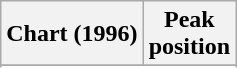<table class="wikitable sortable plainrowheaders" style="text-align:center;">
<tr>
<th>Chart (1996)</th>
<th>Peak<br>position</th>
</tr>
<tr>
</tr>
<tr>
</tr>
<tr>
</tr>
</table>
